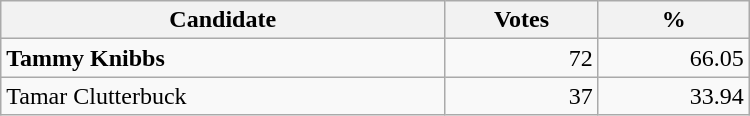<table style="width:500px;" class="wikitable">
<tr>
<th align="center">Candidate</th>
<th align="center">Votes</th>
<th align="center">%</th>
</tr>
<tr>
<td align="left"><strong>Tammy Knibbs</strong></td>
<td align="right">72</td>
<td align="right">66.05</td>
</tr>
<tr>
<td align="left">Tamar Clutterbuck</td>
<td align="right">37</td>
<td align="right">33.94</td>
</tr>
</table>
